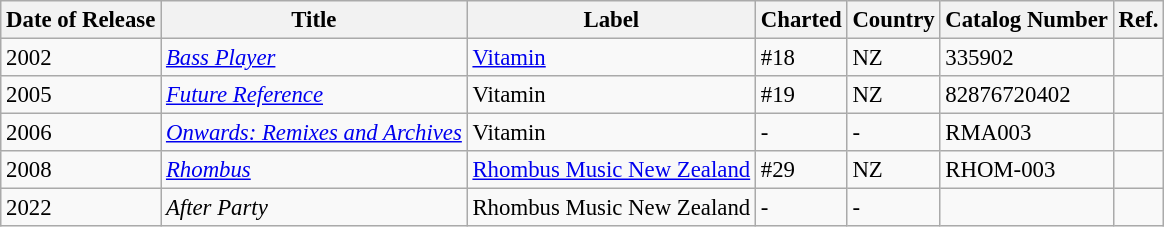<table class="wikitable" style="font-size: 95%;">
<tr>
<th>Date of Release</th>
<th>Title</th>
<th>Label</th>
<th>Charted</th>
<th>Country</th>
<th>Catalog Number</th>
<th>Ref.</th>
</tr>
<tr>
<td>2002</td>
<td><em><a href='#'>Bass Player</a></em></td>
<td><a href='#'>Vitamin</a></td>
<td>#18</td>
<td>NZ</td>
<td>335902</td>
<td></td>
</tr>
<tr>
<td>2005</td>
<td><em><a href='#'>Future Reference</a></em></td>
<td>Vitamin</td>
<td>#19</td>
<td>NZ</td>
<td>82876720402</td>
<td></td>
</tr>
<tr>
<td>2006</td>
<td><em><a href='#'>Onwards: Remixes and Archives</a></em></td>
<td>Vitamin</td>
<td>-</td>
<td>-</td>
<td>RMA003</td>
<td></td>
</tr>
<tr>
<td>2008</td>
<td><em><a href='#'>Rhombus</a></em></td>
<td><a href='#'>Rhombus Music New Zealand</a></td>
<td>#29</td>
<td>NZ</td>
<td>RHOM-003</td>
<td></td>
</tr>
<tr>
<td>2022</td>
<td><em>After Party</em></td>
<td>Rhombus Music New Zealand</td>
<td>-</td>
<td>-</td>
<td></td>
<td></td>
</tr>
</table>
